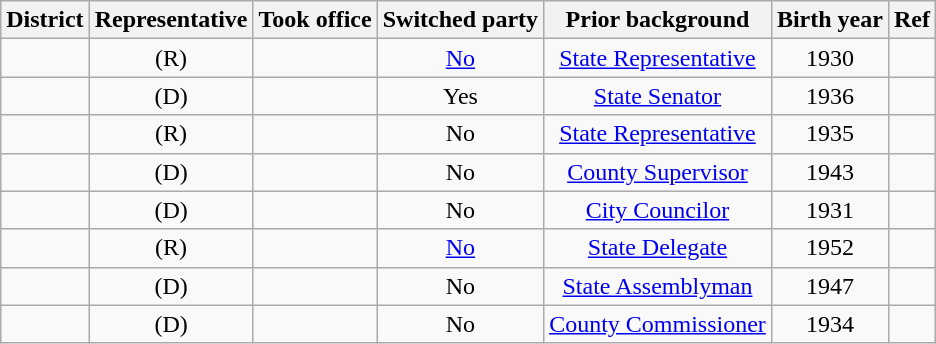<table class="sortable wikitable" style="text-align:center">
<tr>
<th>District</th>
<th>Representative</th>
<th>Took office</th>
<th>Switched party</th>
<th>Prior background</th>
<th>Birth year</th>
<th>Ref</th>
</tr>
<tr>
<td></td>
<td> (R)</td>
<td></td>
<td><a href='#'>No</a></td>
<td><a href='#'>State Representative</a></td>
<td>1930</td>
<td></td>
</tr>
<tr>
<td></td>
<td> (D)</td>
<td></td>
<td>Yes</td>
<td><a href='#'>State Senator</a></td>
<td>1936</td>
<td></td>
</tr>
<tr>
<td></td>
<td> (R)</td>
<td></td>
<td>No</td>
<td><a href='#'>State Representative</a></td>
<td>1935</td>
<td></td>
</tr>
<tr>
<td></td>
<td> (D)</td>
<td></td>
<td>No</td>
<td><a href='#'>County Supervisor</a></td>
<td>1943</td>
<td></td>
</tr>
<tr>
<td></td>
<td> (D)</td>
<td></td>
<td>No</td>
<td><a href='#'>City Councilor</a></td>
<td>1931</td>
<td></td>
</tr>
<tr>
<td></td>
<td> (R)</td>
<td></td>
<td><a href='#'>No</a></td>
<td><a href='#'>State Delegate</a></td>
<td>1952</td>
<td></td>
</tr>
<tr>
<td></td>
<td> (D)</td>
<td></td>
<td>No</td>
<td><a href='#'>State Assemblyman</a></td>
<td>1947</td>
<td></td>
</tr>
<tr>
<td></td>
<td> (D)</td>
<td></td>
<td>No</td>
<td><a href='#'>County Commissioner</a></td>
<td>1934</td>
<td></td>
</tr>
</table>
